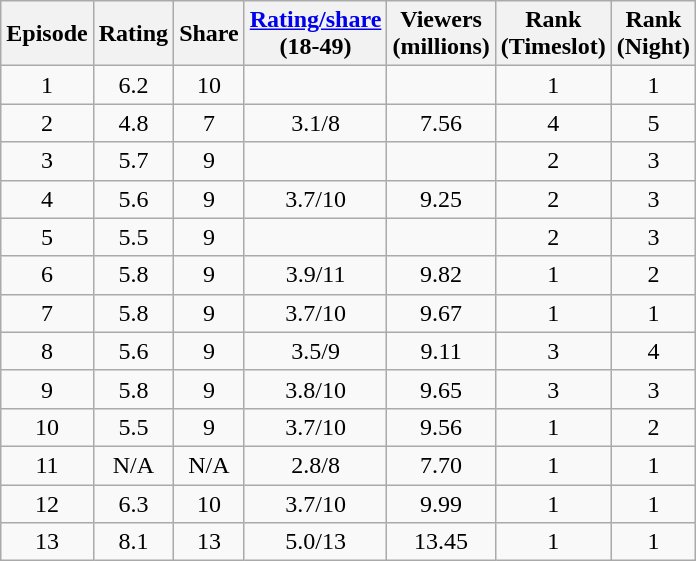<table class="wikitable sortable" style="text-align:center">
<tr>
<th>Episode</th>
<th>Rating</th>
<th>Share</th>
<th><a href='#'>Rating/share</a><br>(18-49)</th>
<th>Viewers<br>(millions)</th>
<th>Rank<br>(Timeslot)</th>
<th>Rank<br>(Night)</th>
</tr>
<tr>
<td>1</td>
<td>6.2</td>
<td>10</td>
<td></td>
<td></td>
<td>1</td>
<td>1</td>
</tr>
<tr>
<td>2</td>
<td>4.8</td>
<td>7</td>
<td>3.1/8</td>
<td>7.56</td>
<td>4</td>
<td>5</td>
</tr>
<tr>
<td>3</td>
<td>5.7</td>
<td>9</td>
<td></td>
<td></td>
<td>2</td>
<td>3</td>
</tr>
<tr>
<td>4</td>
<td>5.6</td>
<td>9</td>
<td>3.7/10</td>
<td>9.25</td>
<td>2</td>
<td>3</td>
</tr>
<tr>
<td>5</td>
<td>5.5</td>
<td>9</td>
<td></td>
<td></td>
<td>2</td>
<td>3</td>
</tr>
<tr>
<td>6</td>
<td>5.8</td>
<td>9</td>
<td>3.9/11</td>
<td>9.82</td>
<td>1</td>
<td>2</td>
</tr>
<tr>
<td>7</td>
<td>5.8</td>
<td>9</td>
<td>3.7/10</td>
<td>9.67</td>
<td>1</td>
<td>1</td>
</tr>
<tr>
<td>8</td>
<td>5.6</td>
<td>9</td>
<td>3.5/9</td>
<td>9.11</td>
<td>3</td>
<td>4</td>
</tr>
<tr>
<td>9</td>
<td>5.8</td>
<td>9</td>
<td>3.8/10</td>
<td>9.65</td>
<td>3</td>
<td>3</td>
</tr>
<tr>
<td>10</td>
<td>5.5</td>
<td>9</td>
<td>3.7/10</td>
<td>9.56</td>
<td>1</td>
<td>2</td>
</tr>
<tr>
<td>11</td>
<td>N/A</td>
<td>N/A</td>
<td>2.8/8</td>
<td>7.70</td>
<td>1</td>
<td>1</td>
</tr>
<tr>
<td>12</td>
<td>6.3</td>
<td>10</td>
<td>3.7/10</td>
<td>9.99</td>
<td>1</td>
<td>1</td>
</tr>
<tr>
<td>13</td>
<td>8.1</td>
<td>13</td>
<td>5.0/13</td>
<td>13.45</td>
<td>1</td>
<td>1</td>
</tr>
</table>
